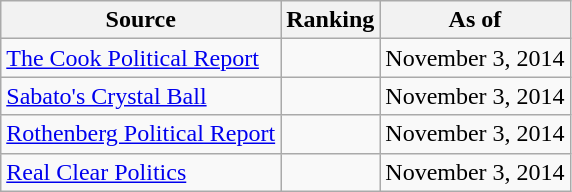<table class="wikitable" style="text-align:center">
<tr>
<th>Source</th>
<th>Ranking</th>
<th>As of</th>
</tr>
<tr>
<td align=left><a href='#'>The Cook Political Report</a></td>
<td></td>
<td>November 3, 2014</td>
</tr>
<tr>
<td align=left><a href='#'>Sabato's Crystal Ball</a></td>
<td></td>
<td>November 3, 2014</td>
</tr>
<tr>
<td align=left><a href='#'>Rothenberg Political Report</a></td>
<td></td>
<td>November 3, 2014</td>
</tr>
<tr>
<td align=left><a href='#'>Real Clear Politics</a></td>
<td></td>
<td>November 3, 2014</td>
</tr>
</table>
